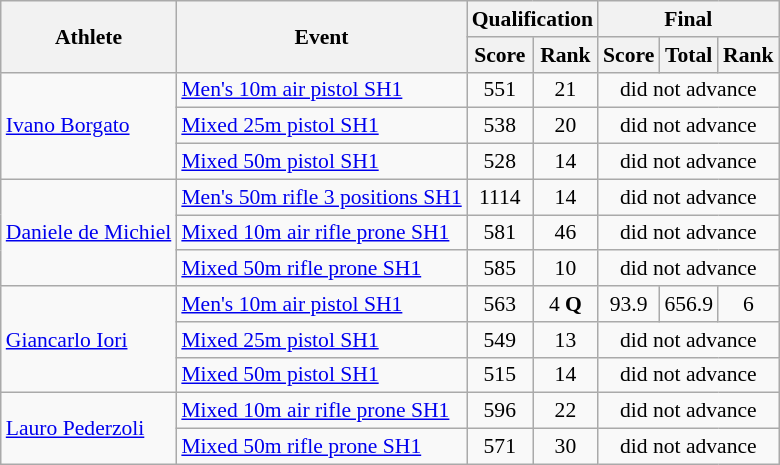<table class=wikitable style="font-size:90%">
<tr>
<th rowspan="2">Athlete</th>
<th rowspan="2">Event</th>
<th colspan="2">Qualification</th>
<th colspan="3">Final</th>
</tr>
<tr>
<th>Score</th>
<th>Rank</th>
<th>Score</th>
<th>Total</th>
<th>Rank</th>
</tr>
<tr>
<td rowspan="3"><a href='#'>Ivano Borgato</a></td>
<td><a href='#'>Men's 10m air pistol SH1</a></td>
<td align=center>551</td>
<td align=center>21</td>
<td align=center colspan="3">did not advance</td>
</tr>
<tr>
<td><a href='#'>Mixed 25m pistol SH1</a></td>
<td align=center>538</td>
<td align=center>20</td>
<td align=center colspan="3">did not advance</td>
</tr>
<tr>
<td><a href='#'>Mixed 50m pistol SH1</a></td>
<td align=center>528</td>
<td align=center>14</td>
<td align=center colspan="3">did not advance</td>
</tr>
<tr>
<td rowspan="3"><a href='#'>Daniele de Michiel</a></td>
<td><a href='#'>Men's 50m rifle 3 positions SH1</a></td>
<td align=center>1114</td>
<td align=center>14</td>
<td align=center colspan="3">did not advance</td>
</tr>
<tr>
<td><a href='#'>Mixed 10m air rifle prone SH1</a></td>
<td align=center>581</td>
<td align=center>46</td>
<td align=center colspan="3">did not advance</td>
</tr>
<tr>
<td><a href='#'>Mixed 50m rifle prone SH1</a></td>
<td align=center>585</td>
<td align=center>10</td>
<td align=center colspan="3">did not advance</td>
</tr>
<tr>
<td rowspan="3"><a href='#'>Giancarlo Iori</a></td>
<td><a href='#'>Men's 10m air pistol SH1</a></td>
<td align=center>563</td>
<td align=center>4 <strong>Q</strong></td>
<td align=center>93.9</td>
<td align=center>656.9</td>
<td align=center>6</td>
</tr>
<tr>
<td><a href='#'>Mixed 25m pistol SH1</a></td>
<td align=center>549</td>
<td align=center>13</td>
<td align=center colspan="3">did not advance</td>
</tr>
<tr>
<td><a href='#'>Mixed 50m pistol SH1</a></td>
<td align=center>515</td>
<td align=center>14</td>
<td align=center colspan="3">did not advance</td>
</tr>
<tr>
<td rowspan="2"><a href='#'>Lauro Pederzoli</a></td>
<td><a href='#'>Mixed 10m air rifle prone SH1</a></td>
<td align=center>596</td>
<td align=center>22</td>
<td align=center colspan="3">did not advance</td>
</tr>
<tr>
<td><a href='#'>Mixed 50m rifle prone SH1</a></td>
<td align=center>571</td>
<td align=center>30</td>
<td align=center colspan="3">did not advance</td>
</tr>
</table>
